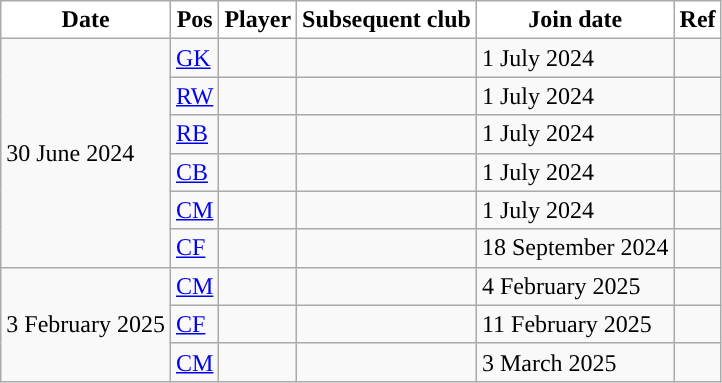<table class="wikitable plainrowheaders sortable">
<tr>
<th style="background:white; color:black; ">Date</th>
<th style="background:white; color:black; ">Pos</th>
<th style="background:white; color:black; ">Player</th>
<th style="background:white; color:black; ">Subsequent club</th>
<th style="background:white; color:black; ">Join date</th>
<th style="background:white; color:black; ">Ref</th>
</tr>
<tr>
<td rowspan="6">30 June 2024</td>
<td><a href='#'>GK</a></td>
<td></td>
<td></td>
<td>1 July 2024</td>
<td></td>
</tr>
<tr>
<td><a href='#'>RW</a></td>
<td></td>
<td></td>
<td>1 July 2024</td>
<td></td>
</tr>
<tr>
<td><a href='#'>RB</a></td>
<td></td>
<td></td>
<td>1 July 2024</td>
<td></td>
</tr>
<tr>
<td><a href='#'>CB</a></td>
<td></td>
<td></td>
<td>1 July 2024</td>
<td></td>
</tr>
<tr>
<td><a href='#'>CM</a></td>
<td></td>
<td></td>
<td>1 July 2024</td>
<td></td>
</tr>
<tr>
<td><a href='#'>CF</a></td>
<td></td>
<td></td>
<td>18 September 2024</td>
<td></td>
</tr>
<tr>
<td rowspan="3">3 February 2025</td>
<td><a href='#'>CM</a></td>
<td></td>
<td></td>
<td>4 February 2025</td>
<td></td>
</tr>
<tr>
<td><a href='#'>CF</a></td>
<td></td>
<td></td>
<td>11 February 2025</td>
<td></td>
</tr>
<tr>
<td><a href='#'>CM</a></td>
<td></td>
<td></td>
<td>3 March 2025</td>
<td></td>
</tr>
</table>
